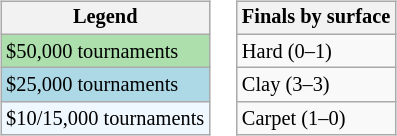<table>
<tr valign=top>
<td><br><table class=wikitable style=font-size:85%>
<tr>
<th>Legend</th>
</tr>
<tr style=background:#addfad;>
<td>$50,000 tournaments</td>
</tr>
<tr style=background:lightblue;>
<td>$25,000 tournaments</td>
</tr>
<tr style=background:#f0f8ff;>
<td>$10/15,000 tournaments</td>
</tr>
</table>
</td>
<td><br><table class=wikitable style=font-size:85%>
<tr>
<th>Finals by surface</th>
</tr>
<tr>
<td>Hard (0–1)</td>
</tr>
<tr>
<td>Clay (3–3)</td>
</tr>
<tr>
<td>Carpet (1–0)</td>
</tr>
</table>
</td>
</tr>
</table>
